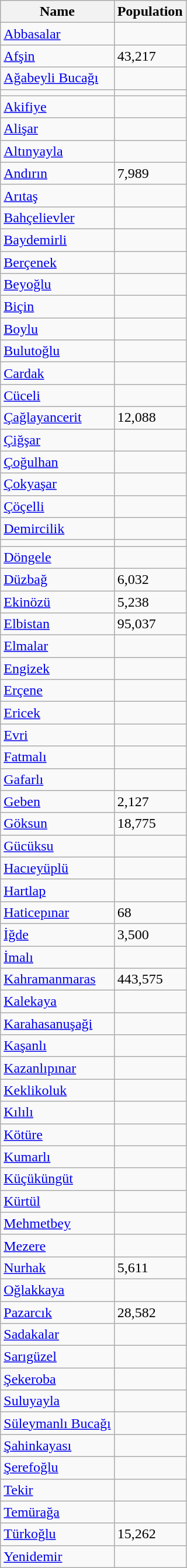<table class="wikitable sortable">
<tr>
<th>Name</th>
<th>Population</th>
</tr>
<tr>
<td><a href='#'>Abbasalar</a></td>
<td></td>
</tr>
<tr>
<td><a href='#'>Afşin</a></td>
<td>43,217</td>
</tr>
<tr>
<td><a href='#'>Ağabeyli Bucağı</a></td>
<td></td>
</tr>
<tr>
<td></td>
<td></td>
</tr>
<tr>
<td><a href='#'>Akifiye</a></td>
<td></td>
</tr>
<tr>
<td><a href='#'>Alişar</a></td>
<td></td>
</tr>
<tr>
<td><a href='#'>Altınyayla</a></td>
<td></td>
</tr>
<tr>
<td><a href='#'>Andırın</a></td>
<td>7,989</td>
</tr>
<tr>
<td><a href='#'>Arıtaş</a></td>
<td></td>
</tr>
<tr>
<td><a href='#'>Bahçelievler</a></td>
<td></td>
</tr>
<tr>
<td><a href='#'>Baydemirli</a></td>
<td></td>
</tr>
<tr>
<td><a href='#'>Berçenek</a></td>
<td></td>
</tr>
<tr>
<td><a href='#'>Beyoğlu</a></td>
<td></td>
</tr>
<tr>
<td><a href='#'>Biçin</a></td>
<td></td>
</tr>
<tr>
<td><a href='#'>Boylu</a></td>
<td></td>
</tr>
<tr>
<td><a href='#'>Bulutoğlu</a></td>
<td></td>
</tr>
<tr>
<td><a href='#'>Cardak</a></td>
<td></td>
</tr>
<tr>
<td><a href='#'>Cüceli</a></td>
<td></td>
</tr>
<tr>
<td><a href='#'>Çağlayancerit</a></td>
<td>12,088</td>
</tr>
<tr>
<td><a href='#'>Çiğşar</a></td>
<td></td>
</tr>
<tr>
<td><a href='#'>Çoğulhan</a></td>
<td></td>
</tr>
<tr>
<td><a href='#'>Çokyaşar</a></td>
<td></td>
</tr>
<tr>
<td><a href='#'>Çöçelli</a></td>
<td></td>
</tr>
<tr>
<td><a href='#'>Demircilik</a></td>
<td></td>
</tr>
<tr>
<td></td>
<td></td>
</tr>
<tr>
<td><a href='#'>Döngele</a></td>
<td></td>
</tr>
<tr>
<td><a href='#'>Düzbağ</a></td>
<td>6,032</td>
</tr>
<tr>
<td><a href='#'>Ekinözü</a></td>
<td>5,238</td>
</tr>
<tr>
<td><a href='#'>Elbistan</a></td>
<td>95,037</td>
</tr>
<tr>
<td><a href='#'>Elmalar</a></td>
<td></td>
</tr>
<tr>
<td><a href='#'>Engizek</a></td>
<td></td>
</tr>
<tr>
<td><a href='#'>Erçene</a></td>
<td></td>
</tr>
<tr>
<td><a href='#'>Ericek</a></td>
<td></td>
</tr>
<tr>
<td><a href='#'>Evri</a></td>
<td></td>
</tr>
<tr>
<td><a href='#'>Fatmalı</a></td>
<td></td>
</tr>
<tr>
<td><a href='#'>Gafarlı</a></td>
<td></td>
</tr>
<tr>
<td><a href='#'>Geben</a></td>
<td>2,127</td>
</tr>
<tr>
<td><a href='#'>Göksun</a></td>
<td>18,775</td>
</tr>
<tr>
<td><a href='#'>Gücüksu</a></td>
<td></td>
</tr>
<tr>
<td><a href='#'>Hacıeyüplü</a></td>
<td></td>
</tr>
<tr>
<td><a href='#'>Hartlap</a></td>
<td></td>
</tr>
<tr>
<td><a href='#'>Haticepınar</a></td>
<td>68</td>
</tr>
<tr>
<td><a href='#'>İğde</a></td>
<td>3,500</td>
</tr>
<tr>
<td><a href='#'>İmalı</a></td>
<td></td>
</tr>
<tr>
<td><a href='#'>Kahramanmaras</a></td>
<td>443,575</td>
</tr>
<tr>
<td><a href='#'>Kalekaya</a></td>
<td></td>
</tr>
<tr>
<td><a href='#'>Karahasanuşaği</a></td>
<td></td>
</tr>
<tr>
<td><a href='#'>Kaşanlı</a></td>
<td></td>
</tr>
<tr>
<td><a href='#'>Kazanlıpınar</a></td>
<td></td>
</tr>
<tr>
<td><a href='#'>Keklikoluk</a></td>
<td></td>
</tr>
<tr>
<td><a href='#'>Kılılı</a></td>
<td></td>
</tr>
<tr>
<td><a href='#'>Kötüre</a></td>
<td></td>
</tr>
<tr>
<td><a href='#'>Kumarlı</a></td>
<td></td>
</tr>
<tr>
<td><a href='#'>Küçüküngüt</a></td>
<td></td>
</tr>
<tr>
<td><a href='#'>Kürtül</a></td>
<td></td>
</tr>
<tr>
<td><a href='#'>Mehmetbey</a></td>
<td></td>
</tr>
<tr>
<td><a href='#'>Mezere</a></td>
<td></td>
</tr>
<tr>
<td><a href='#'>Nurhak</a></td>
<td>5,611</td>
</tr>
<tr>
<td><a href='#'>Oğlakkaya</a></td>
<td></td>
</tr>
<tr>
<td><a href='#'>Pazarcık</a></td>
<td>28,582</td>
</tr>
<tr>
<td><a href='#'>Sadakalar</a></td>
<td></td>
</tr>
<tr>
<td><a href='#'>Sarıgüzel</a></td>
<td></td>
</tr>
<tr>
<td><a href='#'>Şekeroba</a></td>
<td></td>
</tr>
<tr>
<td><a href='#'>Suluyayla</a></td>
<td></td>
</tr>
<tr>
<td><a href='#'>Süleymanlı Bucağı</a></td>
<td></td>
</tr>
<tr>
<td><a href='#'>Şahinkayası</a></td>
<td></td>
</tr>
<tr>
<td><a href='#'>Şerefoğlu</a></td>
<td></td>
</tr>
<tr>
<td><a href='#'>Tekir</a></td>
<td></td>
</tr>
<tr>
<td><a href='#'>Temürağa</a></td>
<td></td>
</tr>
<tr>
<td><a href='#'>Türkoğlu</a></td>
<td>15,262</td>
</tr>
<tr>
<td><a href='#'>Yenidemir</a></td>
<td></td>
</tr>
</table>
